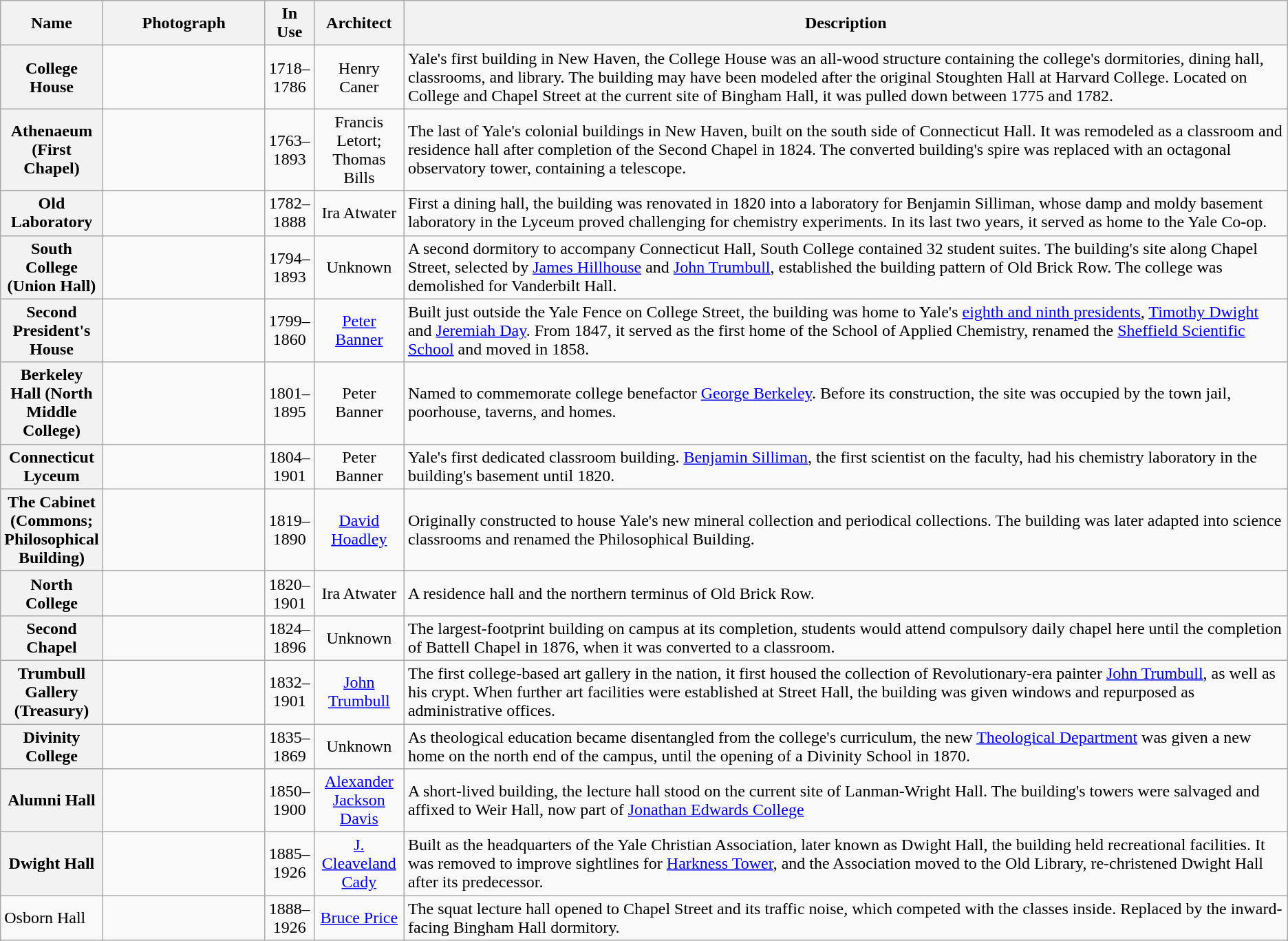<table class="wikitable sortable plainrowheaders">
<tr>
<th scope="col" style="width:90px">Name</th>
<th scope="col" style="width:150px" class="unsortable">Photograph</th>
<th scope="col" style="width:40px">In Use</th>
<th scope="col" style="width:80px">Architect</th>
<th scope="col" class="unsortable">Description</th>
</tr>
<tr>
<th scope="row">College House</th>
<td></td>
<td align="center">1718–1786</td>
<td align="center">Henry Caner</td>
<td>Yale's first building in New Haven, the College House was an all-wood structure containing the college's dormitories, dining hall, classrooms, and library. The building may have been modeled after the original Stoughten Hall at Harvard College. Located on College and Chapel Street at the current site of Bingham Hall, it was pulled down between 1775 and 1782.</td>
</tr>
<tr>
<th scope="row">Athenaeum (First Chapel)</th>
<td></td>
<td align="center">1763–1893</td>
<td align="center">Francis Letort; Thomas Bills</td>
<td>The last of Yale's colonial buildings in New Haven, built on the south side of Connecticut Hall. It was remodeled as a classroom and residence hall after completion of the Second Chapel in 1824. The converted building's spire was replaced with an octagonal observatory tower, containing a telescope.</td>
</tr>
<tr>
<th scope="row">Old Laboratory</th>
<td></td>
<td align="center">1782–1888</td>
<td align="center">Ira Atwater</td>
<td>First a dining hall, the building was renovated in 1820 into a laboratory for Benjamin Silliman, whose damp and moldy basement laboratory in the Lyceum proved challenging for chemistry experiments. In its last two years, it served as home to the Yale Co-op.</td>
</tr>
<tr>
<th scope="row">South College (Union Hall)</th>
<td></td>
<td align="center">1794–1893</td>
<td align="center">Unknown</td>
<td>A second dormitory to accompany Connecticut Hall, South College contained 32 student suites. The building's site along Chapel Street, selected by <a href='#'>James Hillhouse</a> and <a href='#'>John Trumbull</a>, established the building pattern of Old Brick Row. The college was demolished for Vanderbilt Hall.</td>
</tr>
<tr>
<th scope="row">Second President's House</th>
<td></td>
<td align="center">1799–1860</td>
<td align="center"><a href='#'>Peter Banner</a></td>
<td>Built just outside the Yale Fence on College Street, the building was home to Yale's <a href='#'>eighth and ninth presidents</a>, <a href='#'>Timothy Dwight</a> and <a href='#'>Jeremiah Day</a>. From 1847, it served as the first home of the School of Applied Chemistry, renamed the <a href='#'>Sheffield Scientific School</a> and moved in 1858.</td>
</tr>
<tr>
<th scope="row">Berkeley Hall (North Middle College)</th>
<td></td>
<td align="center">1801–1895</td>
<td align="center">Peter Banner</td>
<td>Named to commemorate college benefactor <a href='#'>George Berkeley</a>. Before its construction, the site was occupied by the town jail, poorhouse, taverns, and homes.</td>
</tr>
<tr>
<th scope="row">Connecticut Lyceum</th>
<td></td>
<td align="center">1804–1901</td>
<td align="center">Peter Banner</td>
<td>Yale's first dedicated classroom building. <a href='#'>Benjamin Silliman</a>, the first scientist on the faculty, had his chemistry laboratory in the building's basement until 1820.</td>
</tr>
<tr>
<th scope="row">The Cabinet (Commons; Philosophical Building)</th>
<td></td>
<td align="center">1819–1890</td>
<td align="center"><a href='#'>David Hoadley</a></td>
<td>Originally constructed to house Yale's new mineral collection and periodical collections. The building was later adapted into science classrooms and renamed the Philosophical Building.</td>
</tr>
<tr>
<th scope="row">North College</th>
<td></td>
<td align="center">1820–1901</td>
<td align="center">Ira Atwater</td>
<td>A residence hall and the northern terminus of Old Brick Row.</td>
</tr>
<tr>
<th scope="row">Second Chapel</th>
<td></td>
<td align="center">1824–1896</td>
<td align="center">Unknown</td>
<td>The largest-footprint building on campus at its completion, students would attend compulsory daily chapel here until the completion of Battell Chapel in 1876, when it was converted to a classroom.</td>
</tr>
<tr>
<th scope="row">Trumbull Gallery (Treasury)</th>
<td></td>
<td align="center">1832–1901</td>
<td align="center"><a href='#'>John Trumbull</a></td>
<td>The first college-based art gallery in the nation, it first housed the collection of Revolutionary-era painter <a href='#'>John Trumbull</a>, as well as his crypt. When further art facilities were established at Street Hall, the building was given windows and repurposed as administrative offices.</td>
</tr>
<tr>
<th scope="row">Divinity College</th>
<td></td>
<td align="center">1835–1869</td>
<td align="center">Unknown</td>
<td>As theological education became disentangled from the college's curriculum, the new <a href='#'>Theological Department</a> was given a new home on the north end of the campus, until the opening of a Divinity School in 1870.</td>
</tr>
<tr>
<th scope="row">Alumni Hall</th>
<td></td>
<td align="center">1850–1900</td>
<td align="center"><a href='#'>Alexander Jackson Davis</a></td>
<td>A short-lived building, the lecture hall stood on the current site of Lanman-Wright Hall. The building's towers were salvaged and affixed to Weir Hall, now part of <a href='#'>Jonathan Edwards College</a></td>
</tr>
<tr>
<th scope="row">Dwight Hall</th>
<td></td>
<td align="center">1885–1926</td>
<td align="center"><a href='#'>J. Cleaveland Cady</a></td>
<td>Built as the headquarters of the Yale Christian Association, later known as Dwight Hall, the building held recreational facilities. It was removed to improve sightlines for <a href='#'>Harkness Tower</a>, and the Association moved to the Old Library, re-christened Dwight Hall after its predecessor.</td>
</tr>
<tr>
<td>Osborn Hall</td>
<td></td>
<td align="center">1888–1926</td>
<td align="center"><a href='#'>Bruce Price</a></td>
<td>The squat lecture hall opened to Chapel Street and its traffic noise, which competed with the classes inside. Replaced by the inward-facing Bingham Hall dormitory.</td>
</tr>
</table>
